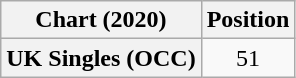<table class="wikitable plainrowheaders" style="text-align:center">
<tr>
<th scope="col">Chart (2020)</th>
<th scope="col">Position</th>
</tr>
<tr>
<th scope="row">UK Singles (OCC)</th>
<td>51</td>
</tr>
</table>
